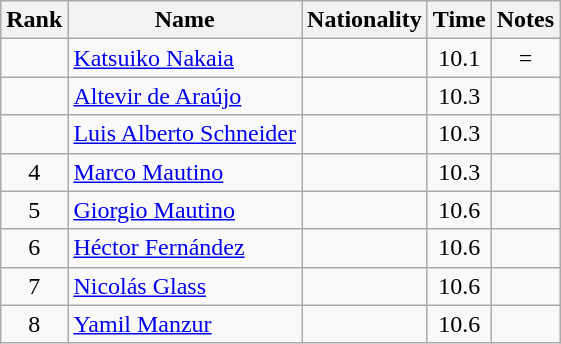<table class="wikitable sortable" style="text-align:center">
<tr>
<th>Rank</th>
<th>Name</th>
<th>Nationality</th>
<th>Time</th>
<th>Notes</th>
</tr>
<tr>
<td></td>
<td align=left><a href='#'>Katsuiko Nakaia</a></td>
<td align=left></td>
<td>10.1</td>
<td>=</td>
</tr>
<tr>
<td></td>
<td align=left><a href='#'>Altevir de Araújo</a></td>
<td align=left></td>
<td>10.3</td>
<td></td>
</tr>
<tr>
<td></td>
<td align=left><a href='#'>Luis Alberto Schneider</a></td>
<td align=left></td>
<td>10.3</td>
<td></td>
</tr>
<tr>
<td>4</td>
<td align=left><a href='#'>Marco Mautino</a></td>
<td align=left></td>
<td>10.3</td>
<td></td>
</tr>
<tr>
<td>5</td>
<td align=left><a href='#'>Giorgio Mautino</a></td>
<td align=left></td>
<td>10.6</td>
<td></td>
</tr>
<tr>
<td>6</td>
<td align=left><a href='#'>Héctor Fernández</a></td>
<td align=left></td>
<td>10.6</td>
<td></td>
</tr>
<tr>
<td>7</td>
<td align=left><a href='#'>Nicolás Glass</a></td>
<td align=left></td>
<td>10.6</td>
<td></td>
</tr>
<tr>
<td>8</td>
<td align=left><a href='#'>Yamil Manzur</a></td>
<td align=left></td>
<td>10.6</td>
<td></td>
</tr>
</table>
